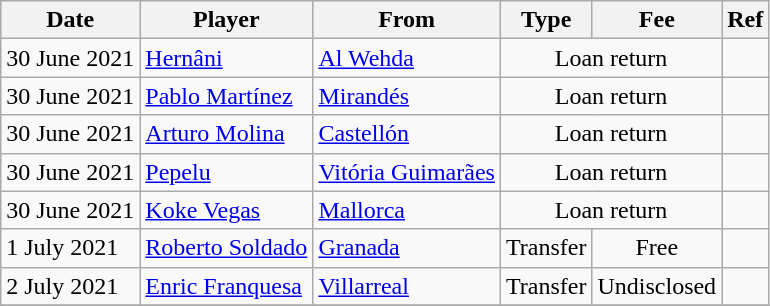<table class="wikitable">
<tr>
<th>Date</th>
<th>Player</th>
<th>From</th>
<th>Type</th>
<th>Fee</th>
<th>Ref</th>
</tr>
<tr>
<td>30 June 2021</td>
<td> <a href='#'>Hernâni</a></td>
<td> <a href='#'>Al Wehda</a></td>
<td align=center colspan=2>Loan return</td>
<td align=center></td>
</tr>
<tr>
<td>30 June 2021</td>
<td> <a href='#'>Pablo Martínez</a></td>
<td><a href='#'>Mirandés</a></td>
<td align=center colspan=2>Loan return</td>
<td align=center></td>
</tr>
<tr>
<td>30 June 2021</td>
<td> <a href='#'>Arturo Molina</a></td>
<td><a href='#'>Castellón</a></td>
<td align=center colspan=2>Loan return</td>
<td align=center></td>
</tr>
<tr>
<td>30 June 2021</td>
<td> <a href='#'>Pepelu</a></td>
<td> <a href='#'>Vitória Guimarães</a></td>
<td align=center colspan=2>Loan return</td>
<td align=center></td>
</tr>
<tr>
<td>30 June 2021</td>
<td> <a href='#'>Koke Vegas</a></td>
<td><a href='#'>Mallorca</a></td>
<td align=center colspan=2>Loan return</td>
<td align=center></td>
</tr>
<tr>
<td>1 July 2021</td>
<td> <a href='#'>Roberto Soldado</a></td>
<td><a href='#'>Granada</a></td>
<td align=center>Transfer</td>
<td align=center>Free</td>
<td align=center></td>
</tr>
<tr>
<td>2 July 2021</td>
<td> <a href='#'>Enric Franquesa</a></td>
<td><a href='#'>Villarreal</a></td>
<td align=center>Transfer</td>
<td align=center>Undisclosed</td>
<td align=center></td>
</tr>
<tr>
</tr>
</table>
